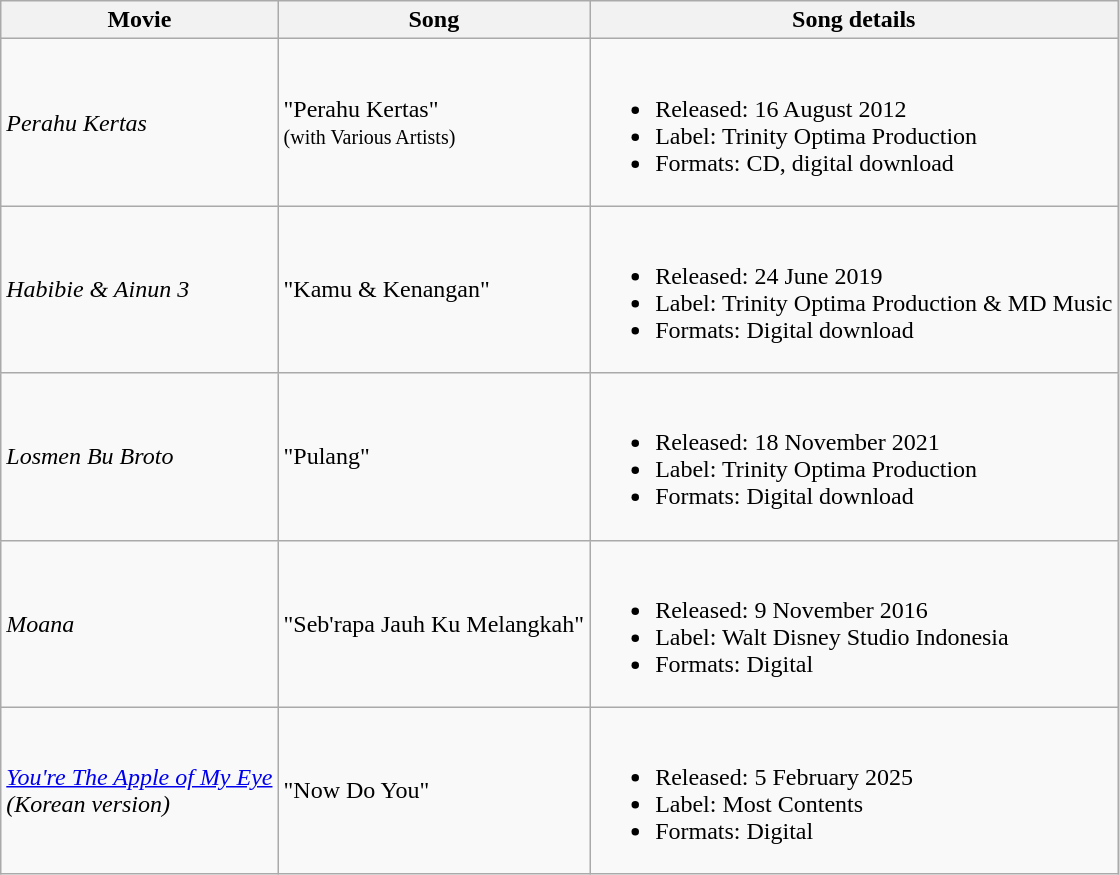<table class="wikitable">
<tr>
<th scope="col">Movie</th>
<th scope="col">Song</th>
<th scope="col">Song details</th>
</tr>
<tr>
<td><em>Perahu Kertas</em></td>
<td>"Perahu Kertas" <br><small>(with Various Artists)</small></td>
<td><br><ul><li>Released: 16 August 2012</li><li>Label: Trinity Optima Production</li><li>Formats: CD, digital download</li></ul></td>
</tr>
<tr>
<td><em>Habibie & Ainun 3</em></td>
<td>"Kamu & Kenangan"</td>
<td><br><ul><li>Released: 24 June 2019</li><li>Label: Trinity Optima Production & MD Music</li><li>Formats: Digital download</li></ul></td>
</tr>
<tr>
<td><em>Losmen Bu Broto</em></td>
<td>"Pulang"</td>
<td><br><ul><li>Released: 18 November 2021</li><li>Label: Trinity Optima Production</li><li>Formats: Digital download</li></ul></td>
</tr>
<tr>
<td><em>Moana</em></td>
<td>"Seb'rapa Jauh Ku Melangkah"</td>
<td><br><ul><li>Released: 9 November 2016</li><li>Label: Walt Disney Studio Indonesia</li><li>Formats: Digital</li></ul></td>
</tr>
<tr>
<td><em><a href='#'>You're The Apple of My Eye</a></em><br><em>(Korean version)</em></td>
<td>"Now Do You"</td>
<td><br><ul><li>Released: 5 February 2025</li><li>Label: Most Contents</li><li>Formats: Digital</li></ul></td>
</tr>
</table>
